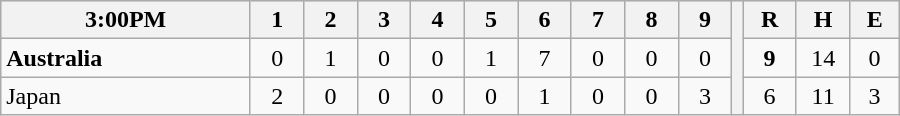<table border=1 cellspacing=0 width=600 style="margin-left:3em;" class="wikitable">
<tr style="text-align:center; background-color:#e6e6e6;">
<th align=left width=28%>3:00PM</th>
<th width=6%>1</th>
<th width=6%>2</th>
<th width=6%>3</th>
<th width=6%>4</th>
<th width=6%>5</th>
<th width=6%>6</th>
<th width=6%>7</th>
<th width=6%>8</th>
<th width=6%>9</th>
<th rowspan="3" width=0.5%></th>
<th width=6%>R</th>
<th width=6%>H</th>
<th width=6%>E</th>
</tr>
<tr style="text-align:center;">
<td align=left> <strong>Australia</strong></td>
<td>0</td>
<td>1</td>
<td>0</td>
<td>0</td>
<td>1</td>
<td>7</td>
<td>0</td>
<td>0</td>
<td>0</td>
<td><strong>9</strong></td>
<td>14</td>
<td>0</td>
</tr>
<tr style="text-align:center;">
<td align=left> Japan</td>
<td>2</td>
<td>0</td>
<td>0</td>
<td>0</td>
<td>0</td>
<td>1</td>
<td>0</td>
<td>0</td>
<td>3</td>
<td>6</td>
<td>11</td>
<td>3</td>
</tr>
</table>
